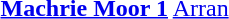<table border="0">
<tr>
<td></td>
<td><strong><a href='#'>Machrie Moor 1</a></strong> <a href='#'>Arran</a> </td>
</tr>
</table>
